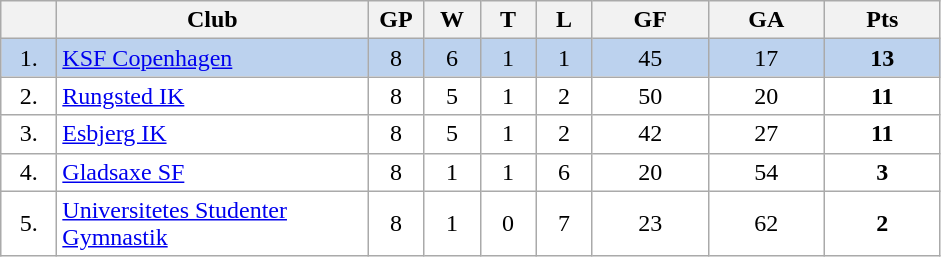<table class="wikitable">
<tr>
<th width="30"></th>
<th width="200">Club</th>
<th width="30">GP</th>
<th width="30">W</th>
<th width="30">T</th>
<th width="30">L</th>
<th width="70">GF</th>
<th width="70">GA</th>
<th width="70">Pts</th>
</tr>
<tr bgcolor="#BCD2EE" align="center">
<td>1.</td>
<td align="left"><a href='#'>KSF Copenhagen</a></td>
<td>8</td>
<td>6</td>
<td>1</td>
<td>1</td>
<td>45</td>
<td>17</td>
<td><strong>13</strong></td>
</tr>
<tr bgcolor="#FFFFFF" align="center">
<td>2.</td>
<td align="left"><a href='#'>Rungsted IK</a></td>
<td>8</td>
<td>5</td>
<td>1</td>
<td>2</td>
<td>50</td>
<td>20</td>
<td><strong>11</strong></td>
</tr>
<tr bgcolor="#FFFFFF" align="center">
<td>3.</td>
<td align="left"><a href='#'>Esbjerg IK</a></td>
<td>8</td>
<td>5</td>
<td>1</td>
<td>2</td>
<td>42</td>
<td>27</td>
<td><strong>11</strong></td>
</tr>
<tr bgcolor="#FFFFFF" align="center">
<td>4.</td>
<td align="left"><a href='#'>Gladsaxe SF</a></td>
<td>8</td>
<td>1</td>
<td>1</td>
<td>6</td>
<td>20</td>
<td>54</td>
<td><strong>3</strong></td>
</tr>
<tr bgcolor="#FFFFFF" align="center">
<td>5.</td>
<td align="left"><a href='#'>Universitetes Studenter Gymnastik</a></td>
<td>8</td>
<td>1</td>
<td>0</td>
<td>7</td>
<td>23</td>
<td>62</td>
<td><strong>2</strong></td>
</tr>
</table>
